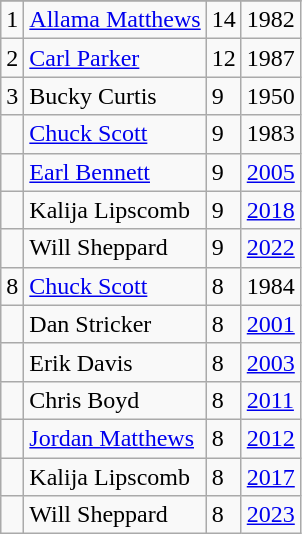<table class="wikitable">
<tr>
</tr>
<tr>
<td>1</td>
<td><a href='#'>Allama Matthews</a></td>
<td>14</td>
<td>1982</td>
</tr>
<tr>
<td>2</td>
<td><a href='#'>Carl Parker</a></td>
<td>12</td>
<td>1987</td>
</tr>
<tr>
<td>3</td>
<td>Bucky Curtis</td>
<td>9</td>
<td>1950</td>
</tr>
<tr>
<td></td>
<td><a href='#'>Chuck Scott</a></td>
<td>9</td>
<td>1983</td>
</tr>
<tr>
<td></td>
<td><a href='#'>Earl Bennett</a></td>
<td>9</td>
<td><a href='#'>2005</a></td>
</tr>
<tr>
<td></td>
<td>Kalija Lipscomb</td>
<td>9</td>
<td><a href='#'>2018</a></td>
</tr>
<tr>
<td></td>
<td>Will Sheppard</td>
<td>9</td>
<td><a href='#'>2022</a></td>
</tr>
<tr>
<td>8</td>
<td><a href='#'>Chuck Scott</a></td>
<td>8</td>
<td>1984</td>
</tr>
<tr>
<td></td>
<td>Dan Stricker</td>
<td>8</td>
<td><a href='#'>2001</a></td>
</tr>
<tr>
<td></td>
<td>Erik Davis</td>
<td>8</td>
<td><a href='#'>2003</a></td>
</tr>
<tr>
<td></td>
<td>Chris Boyd</td>
<td>8</td>
<td><a href='#'>2011</a></td>
</tr>
<tr>
<td></td>
<td><a href='#'>Jordan Matthews</a></td>
<td>8</td>
<td><a href='#'>2012</a></td>
</tr>
<tr>
<td></td>
<td>Kalija Lipscomb</td>
<td>8</td>
<td><a href='#'>2017</a></td>
</tr>
<tr>
<td></td>
<td>Will Sheppard</td>
<td>8</td>
<td><a href='#'>2023</a></td>
</tr>
</table>
